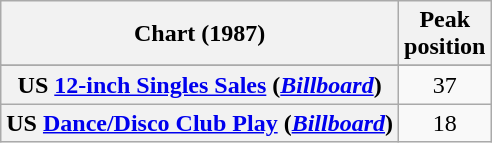<table class="wikitable sortable plainrowheaders" style="text-align:center">
<tr>
<th>Chart (1987)</th>
<th>Peak<br>position</th>
</tr>
<tr>
</tr>
<tr>
</tr>
<tr>
<th scope="row">US <a href='#'>12-inch Singles Sales</a> (<em><a href='#'>Billboard</a></em>)</th>
<td>37</td>
</tr>
<tr>
<th scope="row">US <a href='#'>Dance/Disco Club Play</a> (<em><a href='#'>Billboard</a></em>)</th>
<td>18</td>
</tr>
</table>
